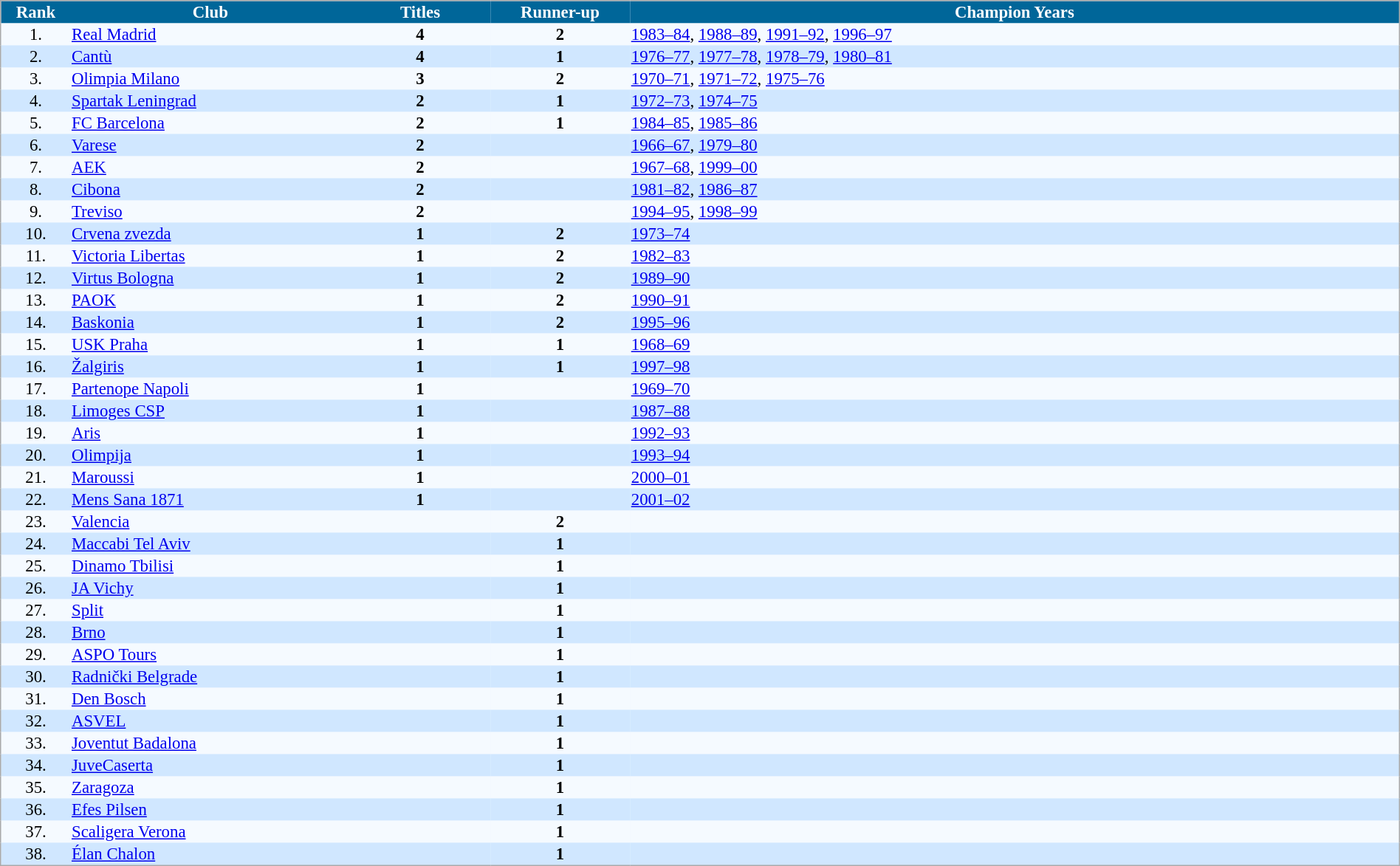<table cellspacing="0" style="background: #EBF5FF; border: 1px #aaa solid; border-collapse: collapse; font-size: 95%;" width=100%>
<tr bgcolor=#006699 style="color:white;">
<th width=5%>Rank</th>
<th width=20%>Club</th>
<th width=10%>Titles</th>
<th width=10%>Runner-up</th>
<th width=55%>Champion Years</th>
</tr>
<tr bgcolor=#F5FAFF>
<td align=center>1.</td>
<td> <a href='#'>Real Madrid</a></td>
<td align=center><strong>4</strong></td>
<td align=center><strong>2</strong></td>
<td><a href='#'>1983–84</a>, <a href='#'>1988–89</a>, <a href='#'>1991–92</a>, <a href='#'>1996–97</a></td>
</tr>
<tr bgcolor=#D0E7FF>
<td align=center>2.</td>
<td> <a href='#'>Cantù</a></td>
<td align=center><strong>4</strong></td>
<td align=center><strong>1</strong></td>
<td><a href='#'>1976–77</a>, <a href='#'>1977–78</a>, <a href='#'>1978–79</a>, <a href='#'>1980–81</a></td>
</tr>
<tr bgcolor=#F5FAFF>
<td align=center>3.</td>
<td> <a href='#'>Olimpia Milano</a></td>
<td align=center><strong>3</strong></td>
<td align=center><strong>2</strong></td>
<td><a href='#'>1970–71</a>, <a href='#'>1971–72</a>, <a href='#'>1975–76</a></td>
</tr>
<tr bgcolor=#D0E7FF>
<td align=center>4.</td>
<td> <a href='#'>Spartak Leningrad</a></td>
<td align=center><strong>2</strong></td>
<td align=center><strong>1</strong></td>
<td><a href='#'>1972–73</a>, <a href='#'>1974–75</a></td>
</tr>
<tr bgcolor=#F5FAFF>
<td align=center>5.</td>
<td> <a href='#'>FC Barcelona</a></td>
<td align=center><strong>2</strong></td>
<td align=center><strong>1</strong></td>
<td><a href='#'>1984–85</a>, <a href='#'>1985–86</a></td>
</tr>
<tr bgcolor=#D0E7FF>
<td align=center>6.</td>
<td> <a href='#'>Varese</a></td>
<td align=center><strong>2</strong></td>
<td align=center></td>
<td><a href='#'>1966–67</a>, <a href='#'>1979–80</a></td>
</tr>
<tr bgcolor=#F5FAFF>
<td align=center>7.</td>
<td> <a href='#'>AEK</a></td>
<td align=center><strong>2</strong></td>
<td align=center></td>
<td><a href='#'>1967–68</a>, <a href='#'>1999–00</a></td>
</tr>
<tr bgcolor=#D0E7FF>
<td align=center>8.</td>
<td> <a href='#'>Cibona</a></td>
<td align=center><strong>2</strong></td>
<td align=center></td>
<td><a href='#'>1981–82</a>, <a href='#'>1986–87</a></td>
</tr>
<tr bgcolor=#F5FAFF>
<td align=center>9.</td>
<td> <a href='#'>Treviso</a></td>
<td align=center><strong>2</strong></td>
<td align=center></td>
<td><a href='#'>1994–95</a>, <a href='#'>1998–99</a></td>
</tr>
<tr bgcolor=#D0E7FF>
<td align=center>10.</td>
<td> <a href='#'>Crvena zvezda</a></td>
<td align=center><strong>1</strong></td>
<td align=center><strong>2</strong></td>
<td><a href='#'>1973–74</a></td>
</tr>
<tr bgcolor=#F5FAFF>
<td align=center>11.</td>
<td> <a href='#'>Victoria Libertas</a></td>
<td align=center><strong>1</strong></td>
<td align=center><strong>2</strong></td>
<td><a href='#'>1982–83</a></td>
</tr>
<tr bgcolor=#D0E7FF>
<td align=center>12.</td>
<td> <a href='#'>Virtus Bologna</a></td>
<td align=center><strong>1</strong></td>
<td align=center><strong>2</strong></td>
<td><a href='#'>1989–90</a></td>
</tr>
<tr bgcolor=#F5FAFF>
<td align=center>13.</td>
<td> <a href='#'>PAOK</a></td>
<td align=center><strong>1</strong></td>
<td align=center><strong>2</strong></td>
<td><a href='#'>1990–91</a></td>
</tr>
<tr bgcolor=#D0E7FF>
<td align=center>14.</td>
<td> <a href='#'>Baskonia</a></td>
<td align=center><strong>1</strong></td>
<td align=center><strong>2</strong></td>
<td><a href='#'>1995–96</a></td>
</tr>
<tr bgcolor=#F5FAFF>
<td align=center>15.</td>
<td> <a href='#'>USK Praha</a></td>
<td align=center><strong>1</strong></td>
<td align=center><strong>1</strong></td>
<td><a href='#'>1968–69</a></td>
</tr>
<tr bgcolor=#D0E7FF>
<td align=center>16.</td>
<td> <a href='#'>Žalgiris</a></td>
<td align=center><strong>1</strong></td>
<td align=center><strong>1</strong></td>
<td><a href='#'>1997–98</a></td>
</tr>
<tr bgcolor=#F5FAFF>
<td align=center>17.</td>
<td> <a href='#'>Partenope Napoli</a></td>
<td align=center><strong>1</strong></td>
<td align=center></td>
<td><a href='#'>1969–70</a></td>
</tr>
<tr bgcolor=#D0E7FF>
<td align=center>18.</td>
<td> <a href='#'>Limoges CSP</a></td>
<td align=center><strong>1</strong></td>
<td align=center></td>
<td><a href='#'>1987–88</a></td>
</tr>
<tr bgcolor=#F5FAFF>
<td align=center>19.</td>
<td> <a href='#'>Aris</a></td>
<td align=center><strong>1</strong></td>
<td align=center></td>
<td><a href='#'>1992–93</a></td>
</tr>
<tr bgcolor=#D0E7FF>
<td align=center>20.</td>
<td> <a href='#'>Olimpija</a></td>
<td align=center><strong>1</strong></td>
<td align=center></td>
<td><a href='#'>1993–94</a></td>
</tr>
<tr bgcolor=#F5FAFF>
<td align=center>21.</td>
<td> <a href='#'>Maroussi</a></td>
<td align=center><strong>1</strong></td>
<td align=center></td>
<td><a href='#'>2000–01</a></td>
</tr>
<tr bgcolor=#D0E7FF>
<td align=center>22.</td>
<td> <a href='#'>Mens Sana 1871</a></td>
<td align=center><strong>1</strong></td>
<td align=center></td>
<td><a href='#'>2001–02</a></td>
</tr>
<tr bgcolor=#F5FAFF>
<td align=center>23.</td>
<td> <a href='#'>Valencia</a></td>
<td align=center></td>
<td align=center><strong>2</strong></td>
<td></td>
</tr>
<tr bgcolor=#D0E7FF>
<td align=center>24.</td>
<td> <a href='#'>Maccabi Tel Aviv</a></td>
<td align=center></td>
<td align=center><strong>1</strong></td>
<td></td>
</tr>
<tr bgcolor=#F5FAFF>
<td align=center>25.</td>
<td> <a href='#'>Dinamo Tbilisi</a></td>
<td align=center></td>
<td align=center><strong>1</strong></td>
<td></td>
</tr>
<tr bgcolor=#D0E7FF>
<td align=center>26.</td>
<td> <a href='#'>JA Vichy</a></td>
<td align=center></td>
<td align=center><strong>1</strong></td>
<td></td>
</tr>
<tr bgcolor=#F5FAFF>
<td align=center>27.</td>
<td> <a href='#'>Split</a></td>
<td align=center></td>
<td align=center><strong>1</strong></td>
<td></td>
</tr>
<tr bgcolor=#D0E7FF>
<td align=center>28.</td>
<td> <a href='#'>Brno</a></td>
<td align=center></td>
<td align=center><strong>1</strong></td>
<td></td>
</tr>
<tr bgcolor=#F5FAFF>
<td align=center>29.</td>
<td> <a href='#'>ASPO Tours</a></td>
<td align=center></td>
<td align=center><strong>1</strong></td>
<td></td>
</tr>
<tr bgcolor=#D0E7FF>
<td align=center>30.</td>
<td> <a href='#'>Radnički Belgrade</a></td>
<td align=center></td>
<td align=center><strong>1</strong></td>
<td></td>
</tr>
<tr bgcolor=#F5FAFF>
<td align=center>31.</td>
<td> <a href='#'>Den Bosch</a></td>
<td align=center></td>
<td align=center><strong>1</strong></td>
<td></td>
</tr>
<tr bgcolor=#D0E7FF>
<td align=center>32.</td>
<td> <a href='#'>ASVEL</a></td>
<td align=center></td>
<td align=center><strong>1</strong></td>
<td></td>
</tr>
<tr bgcolor=#F5FAFF>
<td align=center>33.</td>
<td> <a href='#'>Joventut Badalona</a></td>
<td align=center></td>
<td align=center><strong>1</strong></td>
<td></td>
</tr>
<tr bgcolor=#D0E7FF>
<td align=center>34.</td>
<td> <a href='#'>JuveCaserta</a></td>
<td align=center></td>
<td align=center><strong>1</strong></td>
<td></td>
</tr>
<tr bgcolor=#F5FAFF>
<td align=center>35.</td>
<td> <a href='#'>Zaragoza</a></td>
<td align=center></td>
<td align=center><strong>1</strong></td>
<td></td>
</tr>
<tr bgcolor=#D0E7FF>
<td align=center>36.</td>
<td> <a href='#'>Efes Pilsen</a></td>
<td align=center></td>
<td align=center><strong>1</strong></td>
<td></td>
</tr>
<tr bgcolor=#F5FAFF>
<td align=center>37.</td>
<td> <a href='#'>Scaligera Verona</a></td>
<td align=center></td>
<td align=center><strong>1</strong></td>
<td></td>
</tr>
<tr bgcolor=#D0E7FF>
<td align=center>38.</td>
<td> <a href='#'>Élan Chalon</a></td>
<td align=center></td>
<td align=center><strong>1</strong></td>
<td></td>
</tr>
</table>
